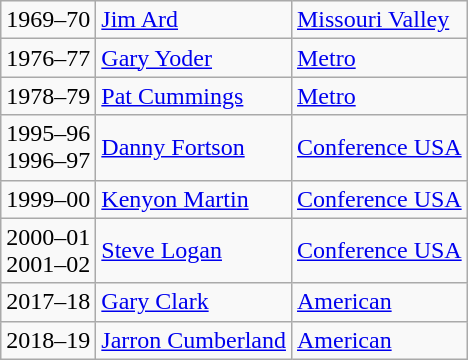<table class="wikitable">
<tr>
<td>1969–70</td>
<td><a href='#'>Jim Ard</a></td>
<td><a href='#'>Missouri Valley</a></td>
</tr>
<tr>
<td>1976–77</td>
<td><a href='#'>Gary Yoder</a></td>
<td><a href='#'>Metro</a></td>
</tr>
<tr>
<td>1978–79</td>
<td><a href='#'>Pat Cummings</a></td>
<td><a href='#'>Metro</a></td>
</tr>
<tr>
<td>1995–96 <br> 1996–97</td>
<td><a href='#'>Danny Fortson</a></td>
<td><a href='#'>Conference USA</a></td>
</tr>
<tr>
<td>1999–00</td>
<td><a href='#'>Kenyon Martin</a></td>
<td><a href='#'>Conference USA</a></td>
</tr>
<tr>
<td>2000–01 <br> 2001–02</td>
<td><a href='#'>Steve Logan</a></td>
<td><a href='#'>Conference USA</a></td>
</tr>
<tr>
<td>2017–18</td>
<td><a href='#'>Gary Clark</a></td>
<td><a href='#'>American</a></td>
</tr>
<tr>
<td>2018–19</td>
<td><a href='#'>Jarron Cumberland</a></td>
<td><a href='#'>American</a></td>
</tr>
</table>
